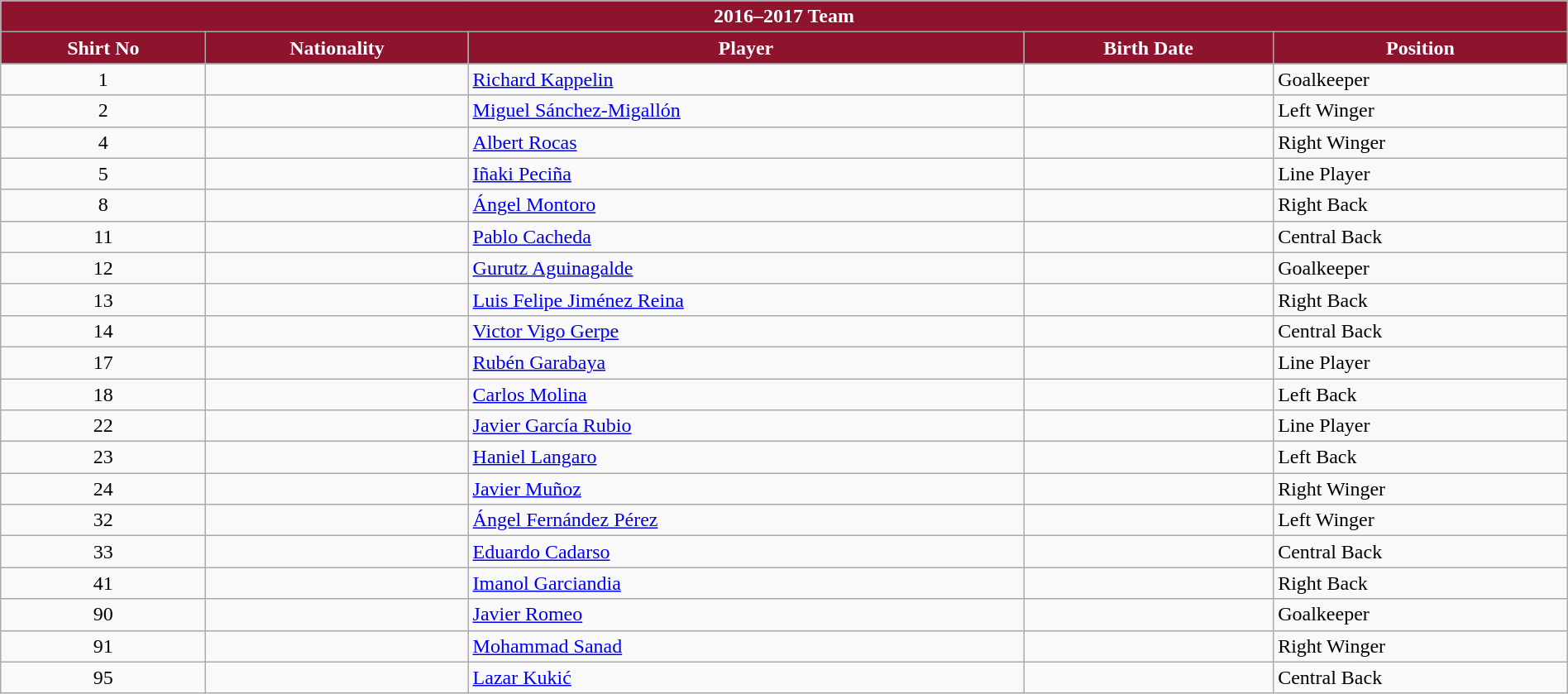<table class="wikitable collapsible collapsed" style="width:100%;">
<tr>
<th colspan=5 style="background-color:#8D142C;color:#FFFFFF;text-align:center;"> <strong>2016–2017 Team</strong></th>
</tr>
<tr>
<th style="color:#FFFFFF; background:#8D142C">Shirt No</th>
<th style="color:#FFFFFF; background:#8D142C">Nationality</th>
<th style="color:#FFFFFF; background:#8D142C">Player</th>
<th style="color:#FFFFFF; background:#8D142C">Birth Date</th>
<th style="color:#FFFFFF; background:#8D142C">Position</th>
</tr>
<tr>
<td align=center>1</td>
<td></td>
<td><a href='#'>Richard Kappelin</a></td>
<td></td>
<td>Goalkeeper</td>
</tr>
<tr>
<td align=center>2</td>
<td></td>
<td><a href='#'>Miguel Sánchez-Migallón</a></td>
<td></td>
<td>Left Winger</td>
</tr>
<tr>
<td align=center>4</td>
<td></td>
<td><a href='#'>Albert Rocas</a></td>
<td></td>
<td>Right Winger</td>
</tr>
<tr>
<td align=center>5</td>
<td></td>
<td><a href='#'>Iñaki Peciña</a></td>
<td></td>
<td>Line Player</td>
</tr>
<tr>
<td align=center>8</td>
<td></td>
<td><a href='#'>Ángel Montoro</a></td>
<td></td>
<td>Right Back</td>
</tr>
<tr>
<td align=center>11</td>
<td></td>
<td><a href='#'>Pablo Cacheda</a></td>
<td></td>
<td>Central Back</td>
</tr>
<tr>
<td align=center>12</td>
<td></td>
<td><a href='#'>Gurutz Aguinagalde</a></td>
<td></td>
<td>Goalkeeper</td>
</tr>
<tr>
<td align=center>13</td>
<td></td>
<td><a href='#'>Luis Felipe Jiménez Reina</a></td>
<td></td>
<td>Right Back</td>
</tr>
<tr>
<td align=center>14</td>
<td></td>
<td><a href='#'>Victor Vigo Gerpe</a></td>
<td></td>
<td>Central Back</td>
</tr>
<tr>
<td align=center>17</td>
<td></td>
<td><a href='#'>Rubén Garabaya</a></td>
<td></td>
<td>Line Player</td>
</tr>
<tr>
<td align=center>18</td>
<td></td>
<td><a href='#'>Carlos Molina</a></td>
<td></td>
<td>Left Back</td>
</tr>
<tr>
<td align=center>22</td>
<td></td>
<td><a href='#'>Javier García Rubio</a></td>
<td></td>
<td>Line Player</td>
</tr>
<tr>
<td align=center>23</td>
<td></td>
<td><a href='#'>Haniel Langaro</a></td>
<td></td>
<td>Left Back</td>
</tr>
<tr>
<td align=center>24</td>
<td></td>
<td><a href='#'>Javier Muñoz</a></td>
<td></td>
<td>Right Winger</td>
</tr>
<tr>
<td align=center>32</td>
<td></td>
<td><a href='#'>Ángel Fernández Pérez</a></td>
<td></td>
<td>Left Winger</td>
</tr>
<tr>
<td align=center>33</td>
<td></td>
<td><a href='#'>Eduardo Cadarso</a></td>
<td></td>
<td>Central Back</td>
</tr>
<tr>
<td align=center>41</td>
<td></td>
<td><a href='#'>Imanol Garciandia</a></td>
<td></td>
<td>Right Back</td>
</tr>
<tr>
<td align=center>90</td>
<td></td>
<td><a href='#'>Javier Romeo</a></td>
<td></td>
<td>Goalkeeper</td>
</tr>
<tr>
<td align=center>91</td>
<td></td>
<td><a href='#'>Mohammad Sanad</a></td>
<td></td>
<td>Right Winger</td>
</tr>
<tr>
<td align=center>95</td>
<td></td>
<td><a href='#'>Lazar Kukić</a></td>
<td></td>
<td>Central Back</td>
</tr>
</table>
